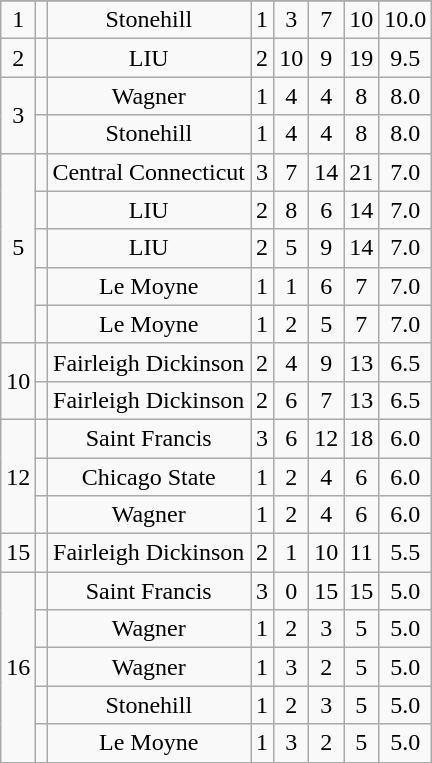<table class="wikitable sortable" style="text-align:center">
<tr>
</tr>
<tr>
<td>1</td>
<td></td>
<td>Stonehill</td>
<td>1</td>
<td>3</td>
<td>7</td>
<td>10</td>
<td>10.0</td>
</tr>
<tr>
<td>2</td>
<td></td>
<td>LIU</td>
<td>2</td>
<td>10</td>
<td>9</td>
<td>19</td>
<td>9.5</td>
</tr>
<tr>
<td rowspan="2">3</td>
<td></td>
<td>Wagner</td>
<td>1</td>
<td>4</td>
<td>4</td>
<td>8</td>
<td>8.0</td>
</tr>
<tr>
<td></td>
<td>Stonehill</td>
<td>1</td>
<td>4</td>
<td>4</td>
<td>8</td>
<td>8.0</td>
</tr>
<tr>
<td rowspan="5">5</td>
<td></td>
<td>Central Connecticut</td>
<td>3</td>
<td>7</td>
<td>14</td>
<td>21</td>
<td>7.0</td>
</tr>
<tr>
<td></td>
<td>LIU</td>
<td>2</td>
<td>8</td>
<td>6</td>
<td>14</td>
<td>7.0</td>
</tr>
<tr>
<td></td>
<td>LIU</td>
<td>2</td>
<td>5</td>
<td>9</td>
<td>14</td>
<td>7.0</td>
</tr>
<tr>
<td></td>
<td>Le Moyne</td>
<td>1</td>
<td>1</td>
<td>6</td>
<td>7</td>
<td>7.0</td>
</tr>
<tr>
<td></td>
<td>Le Moyne</td>
<td>1</td>
<td>2</td>
<td>5</td>
<td>7</td>
<td>7.0</td>
</tr>
<tr>
<td rowspan="2">10</td>
<td></td>
<td>Fairleigh Dickinson</td>
<td>2</td>
<td>4</td>
<td>9</td>
<td>13</td>
<td>6.5</td>
</tr>
<tr>
<td></td>
<td>Fairleigh Dickinson</td>
<td>2</td>
<td>6</td>
<td>7</td>
<td>13</td>
<td>6.5</td>
</tr>
<tr>
<td rowspan="3">12</td>
<td></td>
<td>Saint Francis</td>
<td>3</td>
<td>6</td>
<td>12</td>
<td>18</td>
<td>6.0</td>
</tr>
<tr>
<td></td>
<td>Chicago State</td>
<td>1</td>
<td>2</td>
<td>4</td>
<td>6</td>
<td>6.0</td>
</tr>
<tr>
<td></td>
<td>Wagner</td>
<td>1</td>
<td>2</td>
<td>4</td>
<td>6</td>
<td>6.0</td>
</tr>
<tr>
<td>15</td>
<td></td>
<td>Fairleigh Dickinson</td>
<td>2</td>
<td>1</td>
<td>10</td>
<td>11</td>
<td>5.5</td>
</tr>
<tr>
<td rowspan="5">16</td>
<td></td>
<td>Saint Francis</td>
<td>3</td>
<td>0</td>
<td>15</td>
<td>15</td>
<td>5.0</td>
</tr>
<tr>
<td></td>
<td>Wagner</td>
<td>1</td>
<td>2</td>
<td>3</td>
<td>5</td>
<td>5.0</td>
</tr>
<tr>
<td></td>
<td>Wagner</td>
<td>1</td>
<td>3</td>
<td>2</td>
<td>5</td>
<td>5.0</td>
</tr>
<tr>
<td></td>
<td>Stonehill</td>
<td>1</td>
<td>2</td>
<td>3</td>
<td>5</td>
<td>5.0</td>
</tr>
<tr>
<td></td>
<td>Le Moyne</td>
<td>1</td>
<td>3</td>
<td>2</td>
<td>5</td>
<td>5.0</td>
</tr>
</table>
